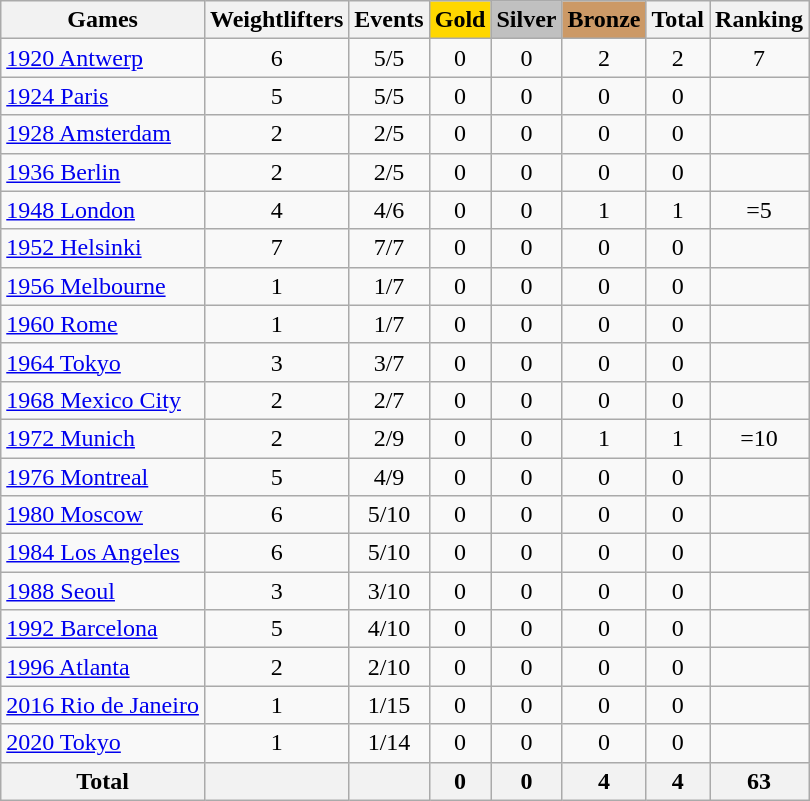<table class="wikitable sortable" style="text-align:center">
<tr>
<th>Games</th>
<th>Weightlifters</th>
<th>Events</th>
<th style="background-color:gold;">Gold</th>
<th style="background-color:silver;">Silver</th>
<th style="background-color:#c96;">Bronze</th>
<th>Total</th>
<th>Ranking</th>
</tr>
<tr>
<td align=left><a href='#'>1920 Antwerp</a></td>
<td>6</td>
<td>5/5</td>
<td>0</td>
<td>0</td>
<td>2</td>
<td>2</td>
<td>7</td>
</tr>
<tr>
<td align=left><a href='#'>1924 Paris</a></td>
<td>5</td>
<td>5/5</td>
<td>0</td>
<td>0</td>
<td>0</td>
<td>0</td>
<td></td>
</tr>
<tr>
<td align=left><a href='#'>1928 Amsterdam</a></td>
<td>2</td>
<td>2/5</td>
<td>0</td>
<td>0</td>
<td>0</td>
<td>0</td>
<td></td>
</tr>
<tr>
<td align=left><a href='#'>1936 Berlin</a></td>
<td>2</td>
<td>2/5</td>
<td>0</td>
<td>0</td>
<td>0</td>
<td>0</td>
<td></td>
</tr>
<tr>
<td align=left><a href='#'>1948 London</a></td>
<td>4</td>
<td>4/6</td>
<td>0</td>
<td>0</td>
<td>1</td>
<td>1</td>
<td>=5</td>
</tr>
<tr>
<td align=left><a href='#'>1952 Helsinki</a></td>
<td>7</td>
<td>7/7</td>
<td>0</td>
<td>0</td>
<td>0</td>
<td>0</td>
<td></td>
</tr>
<tr>
<td align=left><a href='#'>1956 Melbourne</a></td>
<td>1</td>
<td>1/7</td>
<td>0</td>
<td>0</td>
<td>0</td>
<td>0</td>
<td></td>
</tr>
<tr>
<td align=left><a href='#'>1960 Rome</a></td>
<td>1</td>
<td>1/7</td>
<td>0</td>
<td>0</td>
<td>0</td>
<td>0</td>
<td></td>
</tr>
<tr>
<td align=left><a href='#'>1964 Tokyo</a></td>
<td>3</td>
<td>3/7</td>
<td>0</td>
<td>0</td>
<td>0</td>
<td>0</td>
<td></td>
</tr>
<tr>
<td align=left><a href='#'>1968 Mexico City</a></td>
<td>2</td>
<td>2/7</td>
<td>0</td>
<td>0</td>
<td>0</td>
<td>0</td>
<td></td>
</tr>
<tr>
<td align=left><a href='#'>1972 Munich</a></td>
<td>2</td>
<td>2/9</td>
<td>0</td>
<td>0</td>
<td>1</td>
<td>1</td>
<td>=10</td>
</tr>
<tr>
<td align=left><a href='#'>1976 Montreal</a></td>
<td>5</td>
<td>4/9</td>
<td>0</td>
<td>0</td>
<td>0</td>
<td>0</td>
<td></td>
</tr>
<tr>
<td align=left><a href='#'>1980 Moscow</a></td>
<td>6</td>
<td>5/10</td>
<td>0</td>
<td>0</td>
<td>0</td>
<td>0</td>
<td></td>
</tr>
<tr>
<td align=left><a href='#'>1984 Los Angeles</a></td>
<td>6</td>
<td>5/10</td>
<td>0</td>
<td>0</td>
<td>0</td>
<td>0</td>
<td></td>
</tr>
<tr>
<td align=left><a href='#'>1988 Seoul</a></td>
<td>3</td>
<td>3/10</td>
<td>0</td>
<td>0</td>
<td>0</td>
<td>0</td>
<td></td>
</tr>
<tr>
<td align=left><a href='#'>1992 Barcelona</a></td>
<td>5</td>
<td>4/10</td>
<td>0</td>
<td>0</td>
<td>0</td>
<td>0</td>
<td></td>
</tr>
<tr>
<td align=left><a href='#'>1996 Atlanta</a></td>
<td>2</td>
<td>2/10</td>
<td>0</td>
<td>0</td>
<td>0</td>
<td>0</td>
<td></td>
</tr>
<tr>
<td align=left><a href='#'>2016 Rio de Janeiro</a></td>
<td>1</td>
<td>1/15</td>
<td>0</td>
<td>0</td>
<td>0</td>
<td>0</td>
<td></td>
</tr>
<tr>
<td align=left><a href='#'>2020 Tokyo</a></td>
<td>1</td>
<td>1/14</td>
<td>0</td>
<td>0</td>
<td>0</td>
<td>0</td>
<td></td>
</tr>
<tr>
<th>Total</th>
<th></th>
<th></th>
<th>0</th>
<th>0</th>
<th>4</th>
<th>4</th>
<th>63</th>
</tr>
</table>
